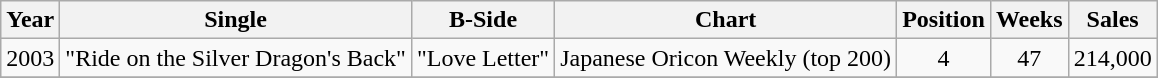<table class="wikitable" border="1">
<tr>
<th>Year</th>
<th>Single</th>
<th>B-Side</th>
<th>Chart</th>
<th>Position</th>
<th>Weeks</th>
<th>Sales</th>
</tr>
<tr>
<td>2003</td>
<td>"Ride on the Silver Dragon's Back"</td>
<td>"Love Letter"</td>
<td>Japanese Oricon Weekly (top 200)</td>
<td align="center">4</td>
<td align="center">47</td>
<td align="center">214,000</td>
</tr>
<tr>
</tr>
</table>
